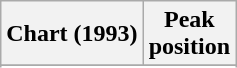<table class="wikitable sortable plainrowheaders" style="text-align:center">
<tr>
<th scope="col">Chart (1993)</th>
<th scope="col">Peak<br>position</th>
</tr>
<tr>
</tr>
<tr>
</tr>
<tr>
</tr>
<tr>
</tr>
</table>
